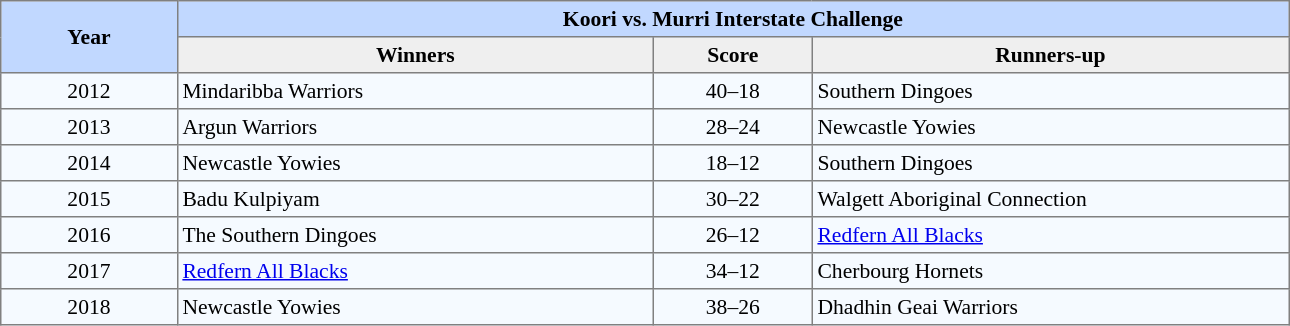<table border=1 style="border-collapse:collapse; font-size:90%;" cellpadding=3 cellspacing=0 width=68%>
<tr bgcolor="#C1D8FF">
<th rowspan=2 width=10%>Year</th>
<th rowspan=1 colspan=3>Koori vs. Murri Interstate Challenge</th>
</tr>
<tr bgcolor=#EFEFEF>
<th rowspan=1 width=27%>Winners</th>
<th rowspan=1 width=9%>Score</th>
<th rowspan=1 width=27%>Runners-up</th>
</tr>
<tr align="center" bgcolor="#F5FAFF">
<td>2012</td>
<td align=left>Mindaribba Warriors</td>
<td>40–18</td>
<td align=left>Southern Dingoes</td>
</tr>
<tr align="center" bgcolor="#F5FAFF">
<td>2013</td>
<td align=left>Argun Warriors</td>
<td>28–24</td>
<td align=left>Newcastle Yowies</td>
</tr>
<tr align="center" bgcolor="#F5FAFF">
<td>2014</td>
<td align=left>Newcastle Yowies</td>
<td>18–12</td>
<td align=left>Southern Dingoes</td>
</tr>
<tr align="center" bgcolor="#F5FAFF">
<td>2015</td>
<td align=left>Badu Kulpiyam</td>
<td>30–22</td>
<td align=left>Walgett Aboriginal Connection</td>
</tr>
<tr align="center" bgcolor="#F5FAFF">
<td>2016</td>
<td align=left>The Southern Dingoes</td>
<td>26–12</td>
<td align=left><a href='#'>Redfern All Blacks</a></td>
</tr>
<tr align="center" bgcolor="#F5FAFF">
<td>2017</td>
<td align=left><a href='#'>Redfern All Blacks</a></td>
<td>34–12</td>
<td align=left>Cherbourg Hornets</td>
</tr>
<tr align="center" bgcolor="#F5FAFF">
<td>2018</td>
<td align=left>Newcastle Yowies</td>
<td>38–26</td>
<td align=left>Dhadhin Geai Warriors</td>
</tr>
</table>
